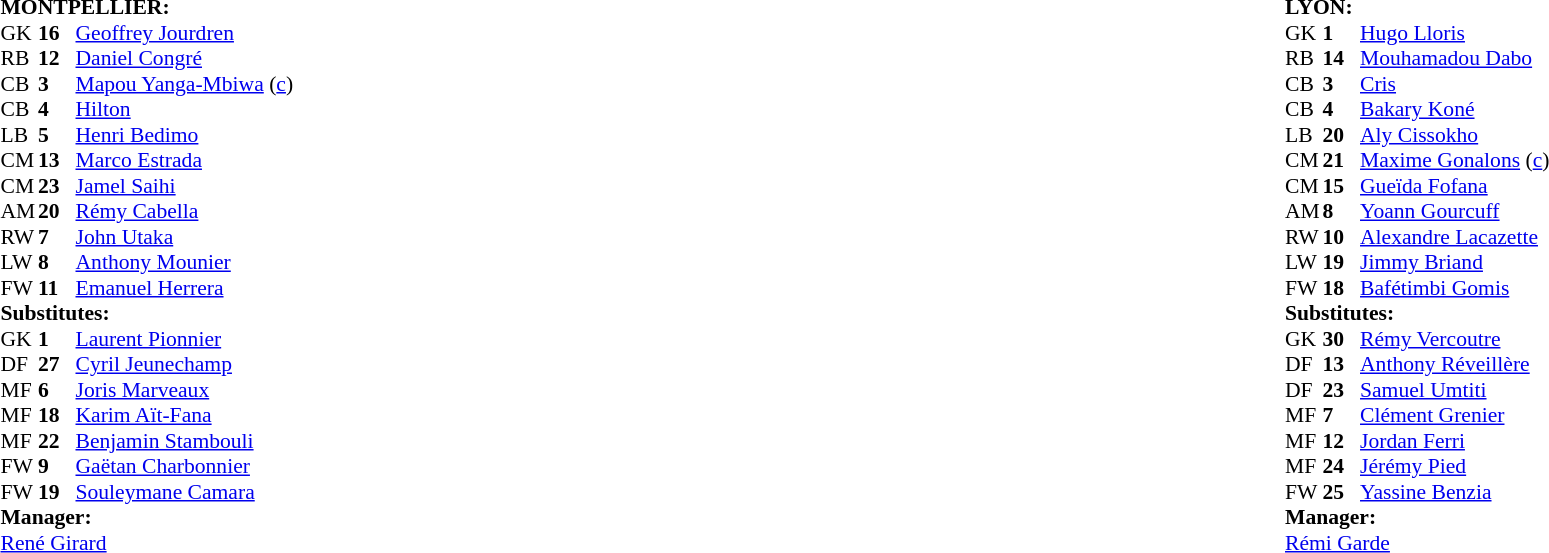<table width="100%">
<tr>
<td valign="top" width="50%"><br><table style="font-size: 90%" cellspacing="0" cellpadding="0">
<tr>
<td colspan="4"><strong>MONTPELLIER:</strong></td>
</tr>
<tr>
<th width=25></th>
<th width=25></th>
</tr>
<tr>
<td>GK</td>
<td><strong>16</strong></td>
<td> <a href='#'>Geoffrey Jourdren</a></td>
</tr>
<tr>
<td>RB</td>
<td><strong>12</strong></td>
<td> <a href='#'>Daniel Congré</a></td>
</tr>
<tr>
<td>CB</td>
<td><strong>3</strong></td>
<td> <a href='#'>Mapou Yanga-Mbiwa</a> (<a href='#'>c</a>)</td>
<td></td>
</tr>
<tr>
<td>CB</td>
<td><strong>4</strong></td>
<td> <a href='#'>Hilton</a></td>
</tr>
<tr>
<td>LB</td>
<td><strong>5</strong></td>
<td> <a href='#'>Henri Bedimo</a></td>
<td></td>
</tr>
<tr>
<td>CM</td>
<td><strong>13</strong></td>
<td> <a href='#'>Marco Estrada</a></td>
<td></td>
</tr>
<tr>
<td>CM</td>
<td><strong>23</strong></td>
<td> <a href='#'>Jamel Saihi</a></td>
</tr>
<tr>
<td>AM</td>
<td><strong>20</strong></td>
<td> <a href='#'>Rémy Cabella</a></td>
<td></td>
<td></td>
</tr>
<tr>
<td>RW</td>
<td><strong>7</strong></td>
<td> <a href='#'>John Utaka</a></td>
</tr>
<tr>
<td>LW</td>
<td><strong>8</strong></td>
<td> <a href='#'>Anthony Mounier</a></td>
<td></td>
<td></td>
</tr>
<tr>
<td>FW</td>
<td><strong>11</strong></td>
<td> <a href='#'>Emanuel Herrera</a></td>
<td></td>
<td></td>
</tr>
<tr>
<td colspan=3><strong>Substitutes:</strong></td>
</tr>
<tr>
<td>GK</td>
<td><strong>1</strong></td>
<td> <a href='#'>Laurent Pionnier</a></td>
</tr>
<tr>
<td>DF</td>
<td><strong>27</strong></td>
<td> <a href='#'>Cyril Jeunechamp</a></td>
</tr>
<tr>
<td>MF</td>
<td><strong>6</strong></td>
<td> <a href='#'>Joris Marveaux</a></td>
</tr>
<tr>
<td>MF</td>
<td><strong>18</strong></td>
<td> <a href='#'>Karim Aït-Fana</a></td>
</tr>
<tr>
<td>MF</td>
<td><strong>22</strong></td>
<td> <a href='#'>Benjamin Stambouli</a></td>
<td></td>
<td></td>
</tr>
<tr>
<td>FW</td>
<td><strong>9</strong></td>
<td> <a href='#'>Gaëtan Charbonnier</a></td>
<td></td>
<td></td>
</tr>
<tr>
<td>FW</td>
<td><strong>19</strong></td>
<td> <a href='#'>Souleymane Camara</a></td>
<td></td>
<td></td>
</tr>
<tr>
<td colspan=3><strong>Manager:</strong></td>
</tr>
<tr>
<td colspan=4><a href='#'>René Girard</a></td>
</tr>
</table>
</td>
<td valign="top" width="50%"><br><table style="font-size: 90%" cellspacing="0" cellpadding="0" align=center>
<tr>
<td colspan="4"><strong>LYON:</strong></td>
</tr>
<tr>
<th width=25></th>
<th width=25></th>
</tr>
<tr>
<td>GK</td>
<td><strong>1</strong></td>
<td> <a href='#'>Hugo Lloris</a></td>
</tr>
<tr>
<td>RB</td>
<td><strong>14</strong></td>
<td> <a href='#'>Mouhamadou Dabo</a></td>
<td></td>
<td></td>
</tr>
<tr>
<td>CB</td>
<td><strong>3</strong></td>
<td> <a href='#'>Cris</a></td>
</tr>
<tr>
<td>CB</td>
<td><strong>4</strong></td>
<td> <a href='#'>Bakary Koné</a></td>
</tr>
<tr>
<td>LB</td>
<td><strong>20</strong></td>
<td> <a href='#'>Aly Cissokho</a></td>
</tr>
<tr>
<td>CM</td>
<td><strong>21</strong></td>
<td> <a href='#'>Maxime Gonalons</a> (<a href='#'>c</a>)</td>
</tr>
<tr>
<td>CM</td>
<td><strong>15</strong></td>
<td> <a href='#'>Gueïda Fofana</a></td>
</tr>
<tr>
<td>AM</td>
<td><strong>8</strong></td>
<td> <a href='#'>Yoann Gourcuff</a></td>
</tr>
<tr>
<td>RW</td>
<td><strong>10</strong></td>
<td> <a href='#'>Alexandre Lacazette</a></td>
<td></td>
</tr>
<tr>
<td>LW</td>
<td><strong>19</strong></td>
<td> <a href='#'>Jimmy Briand</a></td>
</tr>
<tr>
<td>FW</td>
<td><strong>18</strong></td>
<td> <a href='#'>Bafétimbi Gomis</a></td>
<td></td>
<td></td>
</tr>
<tr>
<td colspan=3><strong>Substitutes:</strong></td>
</tr>
<tr>
<td>GK</td>
<td><strong>30</strong></td>
<td> <a href='#'>Rémy Vercoutre</a></td>
</tr>
<tr>
<td>DF</td>
<td><strong>13</strong></td>
<td> <a href='#'>Anthony Réveillère</a></td>
<td></td>
<td></td>
</tr>
<tr>
<td>DF</td>
<td><strong>23</strong></td>
<td> <a href='#'>Samuel Umtiti</a></td>
</tr>
<tr>
<td>MF</td>
<td><strong>7</strong></td>
<td> <a href='#'>Clément Grenier</a></td>
</tr>
<tr>
<td>MF</td>
<td><strong>12</strong></td>
<td> <a href='#'>Jordan Ferri</a></td>
</tr>
<tr>
<td>MF</td>
<td><strong>24</strong></td>
<td> <a href='#'>Jérémy Pied</a></td>
</tr>
<tr>
<td>FW</td>
<td><strong>25</strong></td>
<td> <a href='#'>Yassine Benzia</a></td>
<td></td>
<td></td>
</tr>
<tr>
<td colspan=3><strong>Manager:</strong></td>
</tr>
<tr>
<td colspan=4><a href='#'>Rémi Garde</a></td>
</tr>
</table>
</td>
</tr>
</table>
